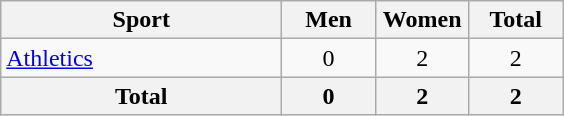<table class="wikitable sortable" style="text-align:center;">
<tr>
<th width=180>Sport</th>
<th width=55>Men</th>
<th width=55>Women</th>
<th width=55>Total</th>
</tr>
<tr>
<td align=left><a href='#'>Athletics</a></td>
<td>0</td>
<td>2</td>
<td>2</td>
</tr>
<tr>
<th>Total</th>
<th>0</th>
<th>2</th>
<th>2</th>
</tr>
</table>
